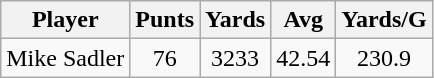<table class=wikitable style="text-align:center;">
<tr>
<th>Player</th>
<th>Punts</th>
<th>Yards</th>
<th>Avg</th>
<th>Yards/G</th>
</tr>
<tr>
<td>Mike Sadler</td>
<td>76</td>
<td>3233</td>
<td>42.54</td>
<td>230.9</td>
</tr>
</table>
